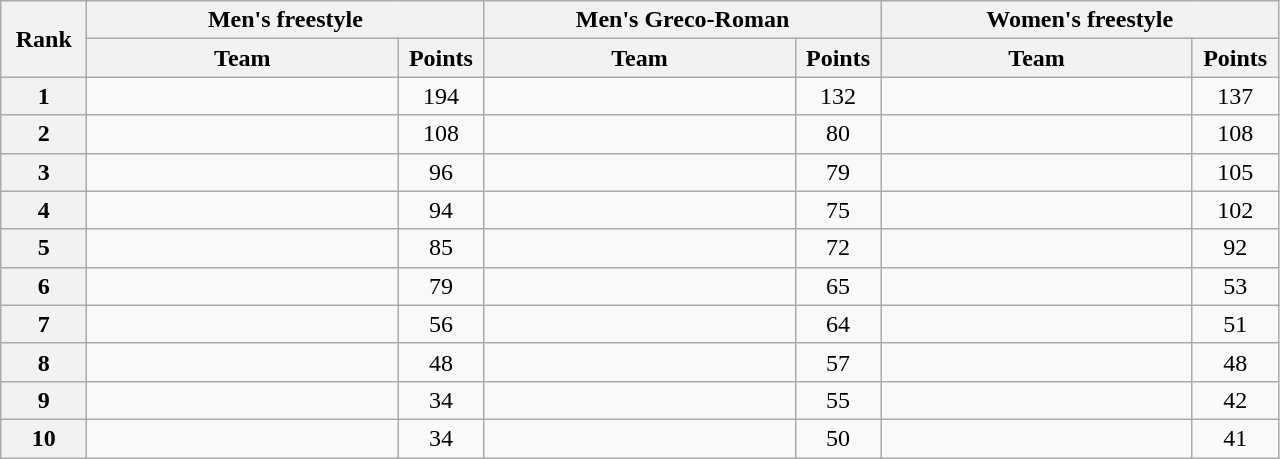<table class="wikitable" style="text-align:center;">
<tr>
<th rowspan="2" width="50">Rank</th>
<th colspan="2">Men's freestyle</th>
<th colspan="2">Men's Greco-Roman</th>
<th colspan="2">Women's freestyle</th>
</tr>
<tr>
<th width="200">Team</th>
<th width="50">Points</th>
<th width="200">Team</th>
<th width="50">Points</th>
<th width="200">Team</th>
<th width="50">Points</th>
</tr>
<tr>
<th>1</th>
<td align="left"></td>
<td>194</td>
<td align="left"></td>
<td>132</td>
<td align="left"></td>
<td>137</td>
</tr>
<tr>
<th>2</th>
<td align="left"></td>
<td>108</td>
<td align="left"></td>
<td>80</td>
<td align="left"></td>
<td>108</td>
</tr>
<tr>
<th>3</th>
<td align="left"></td>
<td>96</td>
<td align="left"></td>
<td>79</td>
<td align="left"></td>
<td>105</td>
</tr>
<tr>
<th>4</th>
<td align="left"></td>
<td>94</td>
<td align="left"></td>
<td>75</td>
<td align="left"></td>
<td>102</td>
</tr>
<tr>
<th>5</th>
<td align="left"></td>
<td>85</td>
<td align="left"></td>
<td>72</td>
<td align="left"></td>
<td>92</td>
</tr>
<tr>
<th>6</th>
<td align="left"></td>
<td>79</td>
<td align="left"></td>
<td>65</td>
<td align="left"></td>
<td>53</td>
</tr>
<tr>
<th>7</th>
<td align="left"></td>
<td>56</td>
<td align="left"></td>
<td>64</td>
<td align="left"></td>
<td>51</td>
</tr>
<tr>
<th>8</th>
<td align="left"></td>
<td>48</td>
<td align="left"></td>
<td>57</td>
<td align="left"></td>
<td>48</td>
</tr>
<tr>
<th>9</th>
<td align="left"></td>
<td>34</td>
<td align="left"></td>
<td>55</td>
<td align="left"></td>
<td>42</td>
</tr>
<tr>
<th>10</th>
<td align="left"></td>
<td>34</td>
<td align="left"></td>
<td>50</td>
<td align="left"></td>
<td>41</td>
</tr>
</table>
